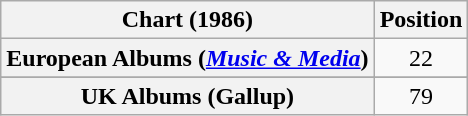<table class="wikitable sortable plainrowheaders" style="text-align:center">
<tr>
<th scope="col">Chart (1986)</th>
<th scope="col">Position</th>
</tr>
<tr>
<th scope="row">European Albums (<em><a href='#'>Music & Media</a></em>)</th>
<td>22</td>
</tr>
<tr>
</tr>
<tr>
<th scope="row">UK Albums (Gallup)</th>
<td>79</td>
</tr>
</table>
